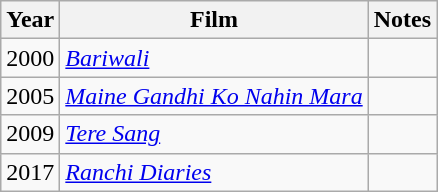<table class="wikitable">
<tr>
<th>Year</th>
<th>Film</th>
<th>Notes</th>
</tr>
<tr>
<td>2000</td>
<td><em><a href='#'>Bariwali</a></em></td>
<td></td>
</tr>
<tr>
<td>2005</td>
<td><em><a href='#'>Maine Gandhi Ko Nahin Mara</a></em></td>
<td></td>
</tr>
<tr>
<td>2009</td>
<td><em><a href='#'>Tere Sang</a></em></td>
<td></td>
</tr>
<tr>
<td>2017</td>
<td><em><a href='#'>Ranchi Diaries</a></em></td>
<td></td>
</tr>
</table>
